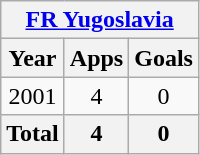<table class="wikitable" style="text-align:center">
<tr>
<th colspan=3><a href='#'>FR Yugoslavia</a></th>
</tr>
<tr>
<th>Year</th>
<th>Apps</th>
<th>Goals</th>
</tr>
<tr>
<td>2001</td>
<td>4</td>
<td>0</td>
</tr>
<tr>
<th>Total</th>
<th>4</th>
<th>0</th>
</tr>
</table>
